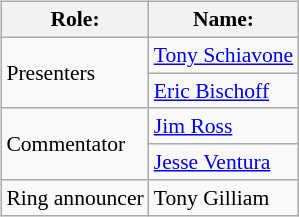<table class=wikitable style="font-size:90%; margin: 0.5em 0 0.5em 1em; float: right; clear: right;">
<tr>
<th>Role:</th>
<th>Name:</th>
</tr>
<tr>
<td rowspan=2>Presenters</td>
<td><a href='#'>Tony Schiavone</a></td>
</tr>
<tr>
<td><a href='#'>Eric Bischoff</a></td>
</tr>
<tr>
<td rowspan=2>Commentator</td>
<td><a href='#'>Jim Ross</a></td>
</tr>
<tr>
<td><a href='#'>Jesse Ventura</a></td>
</tr>
<tr>
<td>Ring announcer</td>
<td>Tony Gilliam</td>
</tr>
</table>
